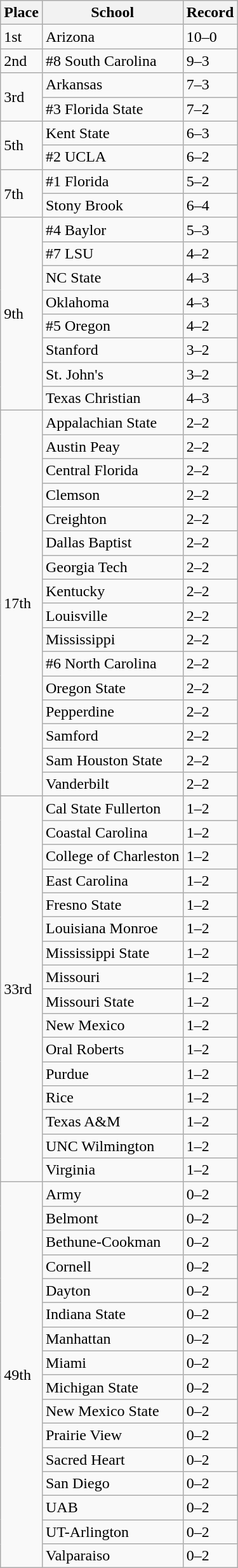<table class="wikitable">
<tr>
<th>Place</th>
<th>School</th>
<th>Record</th>
</tr>
<tr>
<td>1st</td>
<td>Arizona</td>
<td>10–0</td>
</tr>
<tr>
<td>2nd</td>
<td>#8 South Carolina</td>
<td>9–3</td>
</tr>
<tr>
<td rowspan="2">3rd</td>
<td>Arkansas</td>
<td>7–3</td>
</tr>
<tr>
<td>#3 Florida State</td>
<td>7–2</td>
</tr>
<tr>
<td rowspan="2">5th</td>
<td>Kent State</td>
<td>6–3</td>
</tr>
<tr>
<td>#2 UCLA</td>
<td>6–2</td>
</tr>
<tr>
<td rowspan="2">7th</td>
<td>#1 Florida</td>
<td>5–2</td>
</tr>
<tr>
<td>Stony Brook</td>
<td>6–4</td>
</tr>
<tr>
<td rowspan="8">9th</td>
<td>#4 Baylor</td>
<td>5–3</td>
</tr>
<tr>
<td>#7 LSU</td>
<td>4–2</td>
</tr>
<tr>
<td>NC State</td>
<td>4–3</td>
</tr>
<tr>
<td>Oklahoma</td>
<td>4–3</td>
</tr>
<tr>
<td>#5 Oregon</td>
<td>4–2</td>
</tr>
<tr>
<td>Stanford</td>
<td>3–2</td>
</tr>
<tr>
<td>St. John's</td>
<td>3–2</td>
</tr>
<tr>
<td>Texas Christian</td>
<td>4–3</td>
</tr>
<tr>
<td rowspan="16">17th</td>
<td>Appalachian State</td>
<td>2–2</td>
</tr>
<tr>
<td>Austin Peay</td>
<td>2–2</td>
</tr>
<tr>
<td>Central Florida</td>
<td>2–2</td>
</tr>
<tr>
<td>Clemson</td>
<td>2–2</td>
</tr>
<tr>
<td>Creighton</td>
<td>2–2</td>
</tr>
<tr>
<td>Dallas Baptist</td>
<td>2–2</td>
</tr>
<tr>
<td>Georgia Tech</td>
<td>2–2</td>
</tr>
<tr>
<td>Kentucky</td>
<td>2–2</td>
</tr>
<tr>
<td>Louisville</td>
<td>2–2</td>
</tr>
<tr>
<td>Mississippi</td>
<td>2–2</td>
</tr>
<tr>
<td>#6 North Carolina</td>
<td>2–2</td>
</tr>
<tr>
<td>Oregon State</td>
<td>2–2</td>
</tr>
<tr>
<td>Pepperdine</td>
<td>2–2</td>
</tr>
<tr>
<td>Samford</td>
<td>2–2</td>
</tr>
<tr>
<td>Sam Houston State</td>
<td>2–2</td>
</tr>
<tr>
<td>Vanderbilt</td>
<td>2–2</td>
</tr>
<tr>
<td rowspan="16">33rd</td>
<td>Cal State Fullerton</td>
<td>1–2</td>
</tr>
<tr>
<td>Coastal Carolina</td>
<td>1–2</td>
</tr>
<tr>
<td>College of Charleston</td>
<td>1–2</td>
</tr>
<tr>
<td>East Carolina</td>
<td>1–2</td>
</tr>
<tr>
<td>Fresno State</td>
<td>1–2</td>
</tr>
<tr>
<td>Louisiana Monroe</td>
<td>1–2</td>
</tr>
<tr>
<td>Mississippi State</td>
<td>1–2</td>
</tr>
<tr>
<td>Missouri</td>
<td>1–2</td>
</tr>
<tr>
<td>Missouri State</td>
<td>1–2</td>
</tr>
<tr>
<td>New Mexico</td>
<td>1–2</td>
</tr>
<tr>
<td>Oral Roberts</td>
<td>1–2</td>
</tr>
<tr>
<td>Purdue</td>
<td>1–2</td>
</tr>
<tr>
<td>Rice</td>
<td>1–2</td>
</tr>
<tr>
<td>Texas A&M</td>
<td>1–2</td>
</tr>
<tr>
<td>UNC Wilmington</td>
<td>1–2</td>
</tr>
<tr>
<td>Virginia</td>
<td>1–2</td>
</tr>
<tr>
<td rowspan="16">49th</td>
<td>Army</td>
<td>0–2</td>
</tr>
<tr>
<td>Belmont</td>
<td>0–2</td>
</tr>
<tr>
<td>Bethune-Cookman</td>
<td>0–2</td>
</tr>
<tr>
<td>Cornell</td>
<td>0–2</td>
</tr>
<tr>
<td>Dayton</td>
<td>0–2</td>
</tr>
<tr>
<td>Indiana State</td>
<td>0–2</td>
</tr>
<tr>
<td>Manhattan</td>
<td>0–2</td>
</tr>
<tr>
<td>Miami</td>
<td>0–2</td>
</tr>
<tr>
<td>Michigan State</td>
<td>0–2</td>
</tr>
<tr>
<td>New Mexico State</td>
<td>0–2</td>
</tr>
<tr>
<td>Prairie View</td>
<td>0–2</td>
</tr>
<tr>
<td>Sacred Heart</td>
<td>0–2</td>
</tr>
<tr>
<td>San Diego</td>
<td>0–2</td>
</tr>
<tr>
<td>UAB</td>
<td>0–2</td>
</tr>
<tr>
<td>UT-Arlington</td>
<td>0–2</td>
</tr>
<tr>
<td>Valparaiso</td>
<td>0–2</td>
</tr>
</table>
